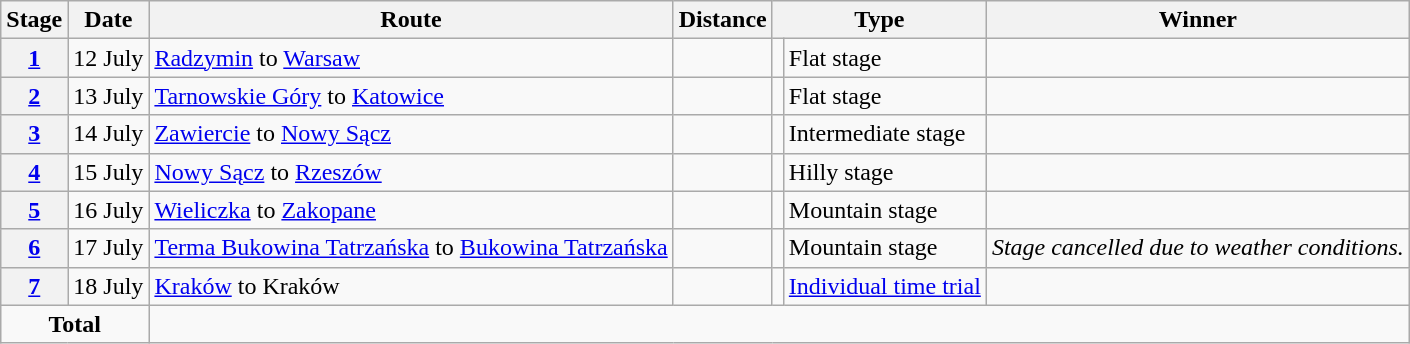<table class="wikitable">
<tr>
<th>Stage</th>
<th>Date</th>
<th>Route</th>
<th>Distance</th>
<th colspan="2">Type</th>
<th>Winner</th>
</tr>
<tr>
<th style="text-align:center"><a href='#'>1</a></th>
<td align=right>12 July</td>
<td><a href='#'>Radzymin</a> to <a href='#'>Warsaw</a></td>
<td style="text-align:right;"></td>
<td></td>
<td>Flat stage</td>
<td></td>
</tr>
<tr>
<th style="text-align:center"><a href='#'>2</a></th>
<td align=right>13 July</td>
<td><a href='#'>Tarnowskie Góry</a> to <a href='#'>Katowice</a></td>
<td style="text-align:right;"></td>
<td></td>
<td>Flat stage</td>
<td></td>
</tr>
<tr>
<th style="text-align:center"><a href='#'>3</a></th>
<td align=right>14 July</td>
<td><a href='#'>Zawiercie</a> to <a href='#'>Nowy Sącz</a></td>
<td style="text-align:right;"></td>
<td></td>
<td>Intermediate stage</td>
<td></td>
</tr>
<tr>
<th style="text-align:center"><a href='#'>4</a></th>
<td align=right>15 July</td>
<td><a href='#'>Nowy Sącz</a> to <a href='#'>Rzeszów</a></td>
<td style="text-align:right;"></td>
<td></td>
<td>Hilly stage</td>
<td></td>
</tr>
<tr>
<th style="text-align:center"><a href='#'>5</a></th>
<td align=right>16 July</td>
<td><a href='#'>Wieliczka</a> to <a href='#'>Zakopane</a></td>
<td style="text-align:right;"></td>
<td></td>
<td>Mountain stage</td>
<td></td>
</tr>
<tr>
<th style="text-align:center"><a href='#'>6</a></th>
<td align=right>17 July</td>
<td><a href='#'>Terma Bukowina Tatrzańska</a> to <a href='#'>Bukowina Tatrzańska</a></td>
<td style="text-align:right;"></td>
<td></td>
<td>Mountain stage</td>
<td><em>Stage cancelled due to weather conditions.</em></td>
</tr>
<tr>
<th style="text-align:center"><a href='#'>7</a></th>
<td align=right>18 July</td>
<td><a href='#'>Kraków</a> to Kraków</td>
<td style="text-align:right;"></td>
<td></td>
<td><a href='#'>Individual time trial</a></td>
<td></td>
</tr>
<tr>
<td colspan="2" style="text-align:center;"><strong>Total</strong></td>
<td colspan="6" style="text-align:center;"></td>
</tr>
</table>
